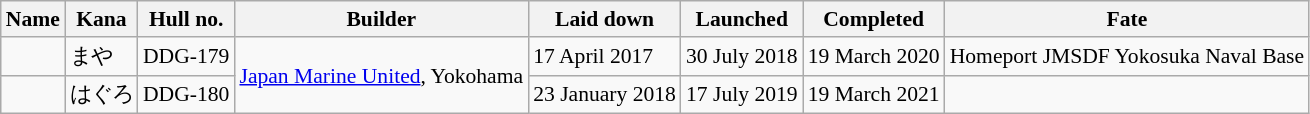<table class="wikitable" style="font-size:90%;">
<tr>
<th>Name</th>
<th>Kana</th>
<th>Hull no.</th>
<th>Builder</th>
<th>Laid down</th>
<th>Launched</th>
<th>Completed</th>
<th>Fate</th>
</tr>
<tr>
<td></td>
<td>まや</td>
<td>DDG-179</td>
<td rowspan="2"><a href='#'>Japan Marine United</a>, Yokohama</td>
<td>17 April 2017</td>
<td>30 July 2018</td>
<td>19 March 2020</td>
<td>Homeport JMSDF Yokosuka Naval Base</td>
</tr>
<tr>
<td></td>
<td>はぐろ</td>
<td>DDG-180</td>
<td>23 January 2018</td>
<td>17 July 2019</td>
<td>19 March 2021</td>
<td></td>
</tr>
</table>
